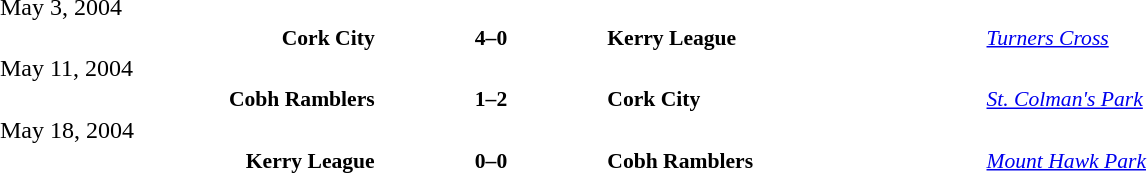<table width=100% cellspacing=1>
<tr>
<th width=20%></th>
<th width=12%></th>
<th width=20%></th>
<th></th>
</tr>
<tr>
<td>May 3, 2004</td>
</tr>
<tr style=font-size:90%>
<td align=right><strong>Cork City</strong></td>
<td align=center><strong>4–0</strong></td>
<td><strong>Kerry League</strong></td>
<td><em><a href='#'>Turners Cross</a></em></td>
</tr>
<tr>
<td>May 11, 2004</td>
</tr>
<tr style=font-size:90%>
<td align=right><strong>Cobh Ramblers</strong></td>
<td align=center><strong>1–2</strong></td>
<td><strong>Cork City</strong></td>
<td><em><a href='#'>St. Colman's Park</a></em></td>
</tr>
<tr>
<td>May 18, 2004</td>
</tr>
<tr style=font-size:90%>
<td align=right><strong>Kerry League</strong></td>
<td align=center><strong>0–0</strong></td>
<td><strong>Cobh Ramblers</strong></td>
<td><em><a href='#'>Mount Hawk Park</a></em></td>
</tr>
</table>
